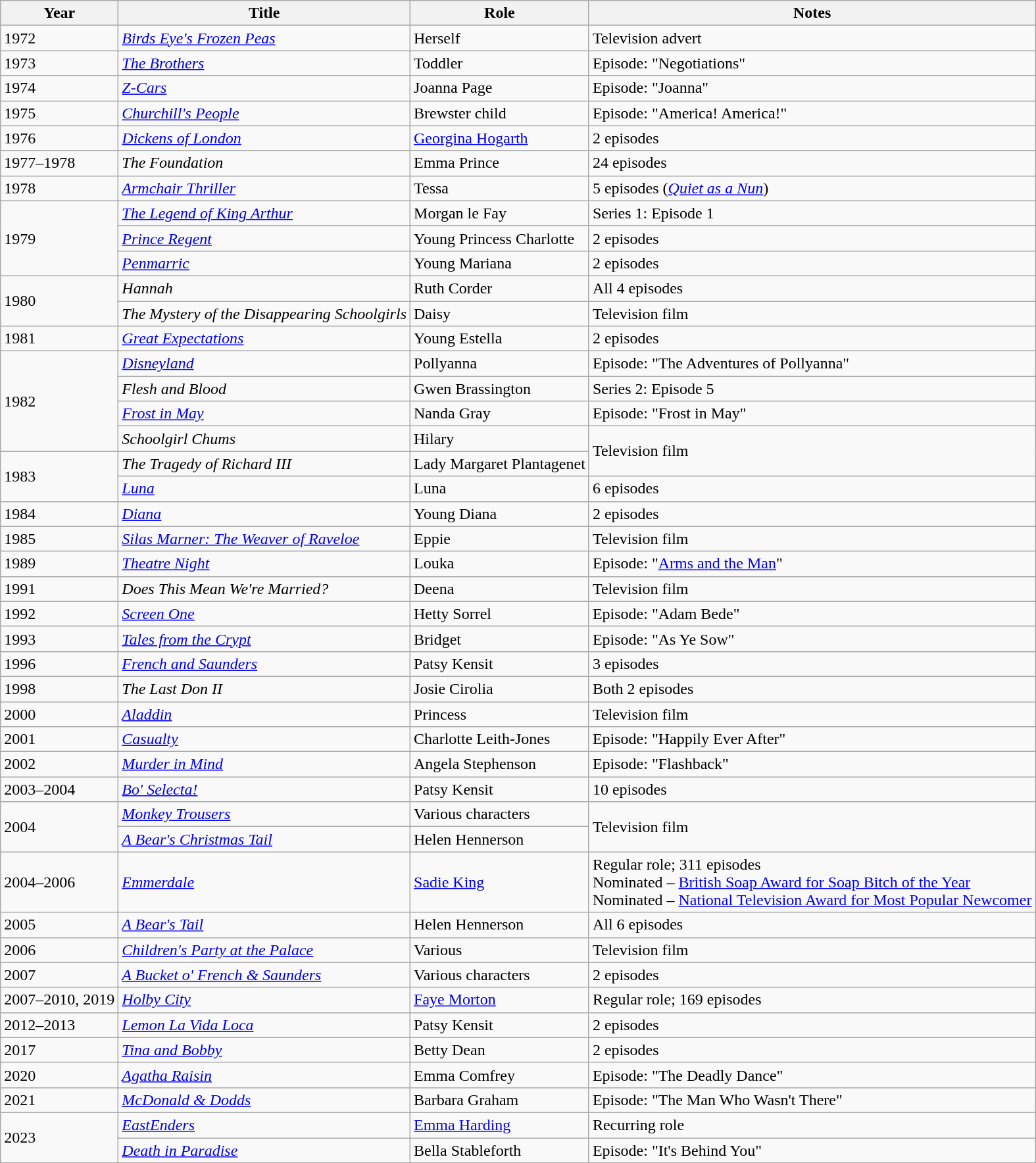<table class="wikitable">
<tr>
<th>Year</th>
<th>Title</th>
<th>Role</th>
<th>Notes</th>
</tr>
<tr>
<td>1972</td>
<td><em><a href='#'>Birds Eye's Frozen Peas</a></em></td>
<td>Herself</td>
<td>Television advert</td>
</tr>
<tr>
<td>1973</td>
<td><em><a href='#'>The Brothers</a></em></td>
<td>Toddler</td>
<td>Episode: "Negotiations"</td>
</tr>
<tr>
<td>1974</td>
<td><em><a href='#'>Z-Cars</a></em></td>
<td>Joanna Page</td>
<td>Episode: "Joanna"</td>
</tr>
<tr>
<td>1975</td>
<td><em><a href='#'>Churchill's People</a></em></td>
<td>Brewster child</td>
<td>Episode: "America! America!"</td>
</tr>
<tr>
<td>1976</td>
<td><em><a href='#'>Dickens of London</a></em></td>
<td><a href='#'>Georgina Hogarth</a></td>
<td>2 episodes</td>
</tr>
<tr>
<td>1977–1978</td>
<td><em>The Foundation</em></td>
<td>Emma Prince</td>
<td>24 episodes</td>
</tr>
<tr>
<td>1978</td>
<td><em><a href='#'>Armchair Thriller</a></em></td>
<td>Tessa</td>
<td>5 episodes (<em><a href='#'>Quiet as a Nun</a></em>)</td>
</tr>
<tr>
<td rowspan="3">1979</td>
<td><em><a href='#'>The Legend of King Arthur</a></em></td>
<td>Morgan le Fay</td>
<td>Series 1: Episode 1</td>
</tr>
<tr>
<td><em><a href='#'>Prince Regent</a></em></td>
<td>Young Princess Charlotte</td>
<td>2 episodes</td>
</tr>
<tr>
<td><em><a href='#'>Penmarric</a></em></td>
<td>Young Mariana</td>
<td>2 episodes</td>
</tr>
<tr>
<td rowspan="2">1980</td>
<td><em>Hannah</em></td>
<td>Ruth Corder</td>
<td>All 4 episodes</td>
</tr>
<tr>
<td><em>The Mystery of the Disappearing Schoolgirls</em></td>
<td>Daisy</td>
<td>Television film</td>
</tr>
<tr>
<td>1981</td>
<td><em><a href='#'>Great Expectations</a></em></td>
<td>Young Estella</td>
<td>2 episodes</td>
</tr>
<tr>
<td rowspan="4">1982</td>
<td><em><a href='#'>Disneyland</a></em></td>
<td>Pollyanna</td>
<td>Episode: "The Adventures of Pollyanna"</td>
</tr>
<tr>
<td><em>Flesh and Blood</em></td>
<td>Gwen Brassington</td>
<td>Series 2: Episode 5</td>
</tr>
<tr>
<td><em><a href='#'>Frost in May</a></em></td>
<td>Nanda Gray</td>
<td>Episode: "Frost in May"</td>
</tr>
<tr>
<td><em>Schoolgirl Chums</em></td>
<td>Hilary</td>
<td rowspan="2">Television film</td>
</tr>
<tr>
<td rowspan="2">1983</td>
<td><em>The Tragedy of Richard III</em></td>
<td>Lady Margaret Plantagenet</td>
</tr>
<tr>
<td><em><a href='#'>Luna</a></em></td>
<td>Luna</td>
<td>6 episodes</td>
</tr>
<tr>
<td>1984</td>
<td><em><a href='#'>Diana</a></em></td>
<td>Young Diana</td>
<td>2 episodes</td>
</tr>
<tr>
<td>1985</td>
<td><em><a href='#'>Silas Marner: The Weaver of Raveloe</a></em></td>
<td>Eppie</td>
<td>Television film</td>
</tr>
<tr>
<td>1989</td>
<td><em><a href='#'>Theatre Night</a></em></td>
<td>Louka</td>
<td>Episode: "<a href='#'>Arms and the Man</a>"</td>
</tr>
<tr>
<td>1991</td>
<td><em>Does This Mean We're Married?</em></td>
<td>Deena</td>
<td>Television film</td>
</tr>
<tr>
<td>1992</td>
<td><em><a href='#'>Screen One</a></em></td>
<td>Hetty Sorrel</td>
<td>Episode: "Adam Bede"</td>
</tr>
<tr>
<td>1993</td>
<td><em><a href='#'>Tales from the Crypt</a></em></td>
<td>Bridget</td>
<td>Episode: "As Ye Sow"</td>
</tr>
<tr>
<td>1996</td>
<td><em><a href='#'>French and Saunders</a></em></td>
<td>Patsy Kensit</td>
<td>3 episodes</td>
</tr>
<tr>
<td>1998</td>
<td><em>The Last Don II</em></td>
<td>Josie Cirolia</td>
<td>Both 2 episodes</td>
</tr>
<tr>
<td>2000</td>
<td><em><a href='#'>Aladdin</a></em></td>
<td>Princess</td>
<td>Television film</td>
</tr>
<tr>
<td>2001</td>
<td><em><a href='#'>Casualty</a></em></td>
<td>Charlotte Leith-Jones</td>
<td>Episode: "Happily Ever After"</td>
</tr>
<tr>
<td>2002</td>
<td><em><a href='#'>Murder in Mind</a></em></td>
<td>Angela Stephenson</td>
<td>Episode: "Flashback"</td>
</tr>
<tr>
<td>2003–2004</td>
<td><em><a href='#'>Bo' Selecta!</a></em></td>
<td>Patsy Kensit</td>
<td>10 episodes</td>
</tr>
<tr>
<td rowspan="2">2004</td>
<td><em><a href='#'>Monkey Trousers</a></em></td>
<td>Various characters</td>
<td rowspan="2">Television film</td>
</tr>
<tr>
<td><em><a href='#'>A Bear's Christmas Tail</a></em></td>
<td>Helen Hennerson</td>
</tr>
<tr>
<td>2004–2006</td>
<td><em><a href='#'>Emmerdale</a></em></td>
<td><a href='#'>Sadie King</a></td>
<td>Regular role; 311 episodes<br>Nominated – <a href='#'>British Soap Award for Soap Bitch of the Year</a><br>Nominated – <a href='#'>National Television Award for Most Popular Newcomer</a></td>
</tr>
<tr>
<td>2005</td>
<td><em><a href='#'>A Bear's Tail</a></em></td>
<td>Helen Hennerson</td>
<td>All 6 episodes</td>
</tr>
<tr>
<td>2006</td>
<td><em><a href='#'>Children's Party at the Palace</a></em></td>
<td>Various</td>
<td>Television film</td>
</tr>
<tr>
<td>2007</td>
<td><em><a href='#'>A Bucket o' French & Saunders</a></em></td>
<td>Various characters</td>
<td>2 episodes</td>
</tr>
<tr>
<td>2007–2010, 2019</td>
<td><em><a href='#'>Holby City</a></em></td>
<td><a href='#'>Faye Morton</a></td>
<td>Regular role; 169 episodes</td>
</tr>
<tr>
<td>2012–2013</td>
<td><em><a href='#'>Lemon La Vida Loca</a></em></td>
<td>Patsy Kensit</td>
<td>2 episodes</td>
</tr>
<tr>
<td>2017</td>
<td><em><a href='#'>Tina and Bobby</a></em></td>
<td>Betty Dean</td>
<td>2 episodes</td>
</tr>
<tr>
<td>2020</td>
<td><em><a href='#'>Agatha Raisin</a></em></td>
<td>Emma Comfrey</td>
<td>Episode: "The Deadly Dance"</td>
</tr>
<tr>
<td>2021</td>
<td><em><a href='#'>McDonald & Dodds</a></em></td>
<td>Barbara Graham</td>
<td>Episode: "The Man Who Wasn't There"</td>
</tr>
<tr>
<td rowspan=2>2023</td>
<td><em><a href='#'>EastEnders</a></em></td>
<td><a href='#'>Emma Harding</a></td>
<td>Recurring role</td>
</tr>
<tr>
<td><em><a href='#'>Death in Paradise</a></em></td>
<td>Bella Stableforth</td>
<td>Episode: "It's Behind You"</td>
</tr>
</table>
